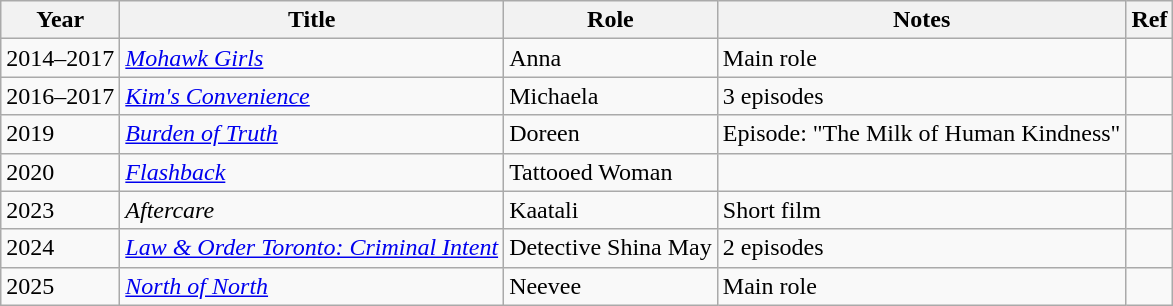<table class="wikitable">
<tr>
<th>Year</th>
<th>Title</th>
<th>Role</th>
<th>Notes</th>
<th>Ref</th>
</tr>
<tr>
<td>2014–2017</td>
<td><em><a href='#'>Mohawk Girls</a></em></td>
<td>Anna</td>
<td>Main role</td>
<td></td>
</tr>
<tr>
<td>2016–2017</td>
<td><em><a href='#'>Kim's Convenience</a></em></td>
<td>Michaela</td>
<td>3 episodes</td>
<td></td>
</tr>
<tr>
<td>2019</td>
<td><em><a href='#'>Burden of Truth</a></em></td>
<td>Doreen</td>
<td>Episode: "The Milk of Human Kindness"</td>
<td></td>
</tr>
<tr>
<td>2020</td>
<td><em><a href='#'>Flashback</a></em></td>
<td>Tattooed Woman</td>
<td></td>
<td></td>
</tr>
<tr>
<td>2023</td>
<td><em>Aftercare</em></td>
<td>Kaatali</td>
<td>Short film</td>
<td></td>
</tr>
<tr>
<td>2024</td>
<td><em><a href='#'>Law & Order Toronto: Criminal Intent</a></em></td>
<td>Detective Shina May</td>
<td>2 episodes</td>
<td></td>
</tr>
<tr>
<td>2025</td>
<td><em><a href='#'>North of North</a></em></td>
<td>Neevee</td>
<td>Main role</td>
<td></td>
</tr>
</table>
